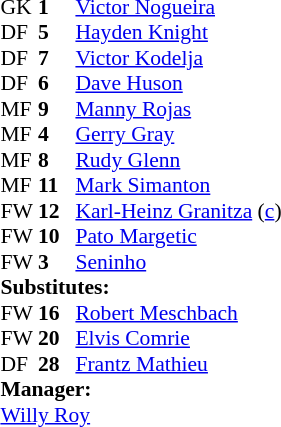<table cellspacing="0" cellpadding="0" style="font-size:90%; margin:0.2em auto;">
<tr>
<th width="25"></th>
<th width="25"></th>
</tr>
<tr>
<td>GK</td>
<td><strong>1</strong></td>
<td> <a href='#'>Victor Nogueira</a></td>
</tr>
<tr>
<td>DF</td>
<td><strong>5</strong></td>
<td> <a href='#'>Hayden Knight</a></td>
</tr>
<tr>
<td>DF</td>
<td><strong>7</strong></td>
<td> <a href='#'>Victor Kodelja</a></td>
</tr>
<tr>
<td>DF</td>
<td><strong>6</strong></td>
<td> <a href='#'>Dave Huson</a></td>
<td></td>
<td></td>
</tr>
<tr>
<td>MF</td>
<td><strong>9</strong></td>
<td> <a href='#'>Manny Rojas</a></td>
</tr>
<tr>
<td>MF</td>
<td><strong>4</strong></td>
<td> <a href='#'>Gerry Gray</a></td>
</tr>
<tr>
<td>MF</td>
<td><strong>8</strong></td>
<td> <a href='#'>Rudy Glenn</a></td>
<td></td>
<td></td>
</tr>
<tr>
<td>MF</td>
<td><strong>11</strong></td>
<td> <a href='#'>Mark Simanton</a></td>
</tr>
<tr>
<td>FW</td>
<td><strong>12 </strong></td>
<td> <a href='#'>Karl-Heinz Granitza</a> (<a href='#'>c</a>)</td>
</tr>
<tr>
<td>FW</td>
<td><strong>10</strong></td>
<td> <a href='#'>Pato Margetic</a></td>
</tr>
<tr>
<td>FW</td>
<td><strong>3</strong></td>
<td> <a href='#'>Seninho</a></td>
</tr>
<tr>
<td colspan="4"><strong>Substitutes:</strong></td>
</tr>
<tr>
<td>FW</td>
<td><strong>16</strong></td>
<td> <a href='#'>Robert Meschbach</a></td>
<td></td>
<td></td>
</tr>
<tr>
<td>FW</td>
<td><strong>20</strong></td>
<td> <a href='#'>Elvis Comrie</a></td>
</tr>
<tr>
<td>DF</td>
<td><strong>28</strong></td>
<td> <a href='#'>Frantz Mathieu</a></td>
<td></td>
<td></td>
</tr>
<tr>
<td colspan=3><strong>Manager:</strong></td>
</tr>
<tr>
<td colspan=4> <a href='#'>Willy Roy</a></td>
</tr>
</table>
